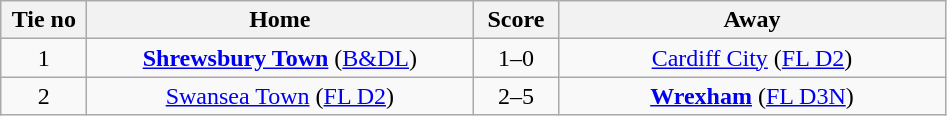<table class="wikitable" style="text-align:center">
<tr>
<th width=50>Tie no</th>
<th width=250>Home</th>
<th width=50>Score</th>
<th width=250>Away</th>
</tr>
<tr>
<td>1</td>
<td><strong><a href='#'>Shrewsbury Town</a></strong> (<a href='#'>B&DL</a>)</td>
<td>1–0</td>
<td><a href='#'>Cardiff City</a> (<a href='#'>FL D2</a>)</td>
</tr>
<tr>
<td>2</td>
<td><a href='#'>Swansea Town</a> (<a href='#'>FL D2</a>)</td>
<td>2–5</td>
<td><strong><a href='#'>Wrexham</a></strong> (<a href='#'>FL D3N</a>)</td>
</tr>
</table>
